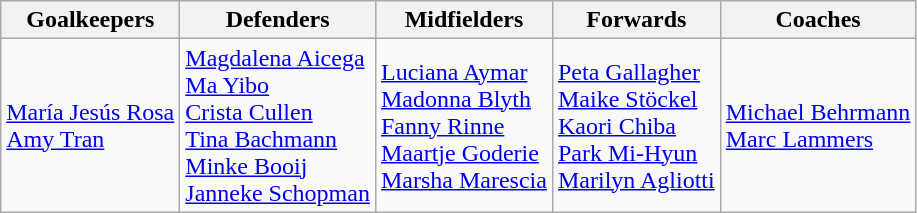<table class=wikitable>
<tr>
<th>Goalkeepers</th>
<th>Defenders</th>
<th>Midfielders</th>
<th>Forwards</th>
<th>Coaches</th>
</tr>
<tr>
<td> <a href='#'>María Jesús Rosa</a> <br>  <a href='#'>Amy Tran</a></td>
<td> <a href='#'>Magdalena Aicega</a> <br>  <a href='#'>Ma Yibo</a> <br>  <a href='#'>Crista Cullen</a> <br>  <a href='#'>Tina Bachmann</a> <br>  <a href='#'>Minke Booij</a> <br>  <a href='#'>Janneke Schopman</a></td>
<td> <a href='#'>Luciana Aymar</a> <br>  <a href='#'>Madonna Blyth</a> <br>  <a href='#'>Fanny Rinne</a> <br>  <a href='#'>Maartje Goderie</a> <br>  <a href='#'>Marsha Marescia</a></td>
<td> <a href='#'>Peta Gallagher</a> <br>  <a href='#'>Maike Stöckel</a> <br>  <a href='#'>Kaori Chiba</a> <br>  <a href='#'>Park Mi-Hyun</a> <br>  <a href='#'>Marilyn Agliotti</a></td>
<td> <a href='#'>Michael Behrmann</a> <br>  <a href='#'>Marc Lammers</a></td>
</tr>
</table>
